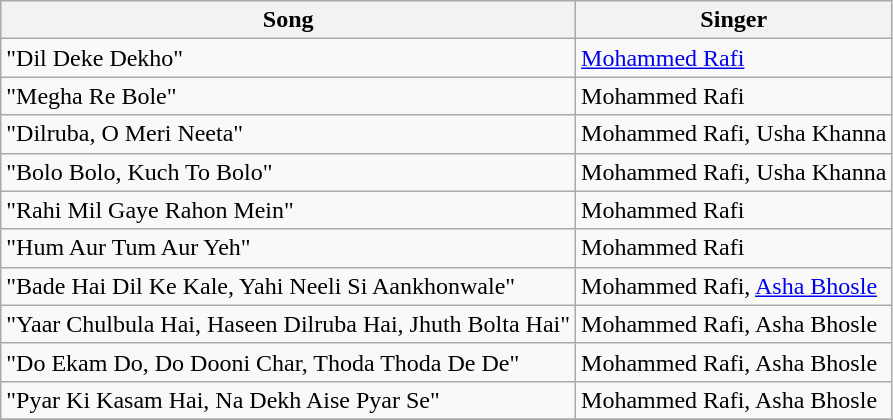<table class="wikitable">
<tr>
<th>Song</th>
<th>Singer</th>
</tr>
<tr>
<td>"Dil Deke Dekho"</td>
<td><a href='#'>Mohammed Rafi</a></td>
</tr>
<tr>
<td>"Megha Re Bole"</td>
<td>Mohammed Rafi</td>
</tr>
<tr>
<td>"Dilruba, O Meri Neeta"</td>
<td>Mohammed Rafi, Usha Khanna</td>
</tr>
<tr>
<td>"Bolo Bolo, Kuch To Bolo"</td>
<td>Mohammed Rafi, Usha Khanna</td>
</tr>
<tr>
<td>"Rahi Mil Gaye Rahon Mein"</td>
<td>Mohammed Rafi</td>
</tr>
<tr>
<td>"Hum Aur Tum Aur Yeh"</td>
<td>Mohammed Rafi</td>
</tr>
<tr>
<td>"Bade Hai Dil Ke Kale, Yahi Neeli Si Aankhonwale"</td>
<td>Mohammed Rafi, <a href='#'>Asha Bhosle</a></td>
</tr>
<tr>
<td>"Yaar Chulbula Hai, Haseen Dilruba Hai, Jhuth Bolta Hai"</td>
<td>Mohammed Rafi, Asha Bhosle</td>
</tr>
<tr>
<td>"Do Ekam Do, Do Dooni Char, Thoda Thoda De De"</td>
<td>Mohammed Rafi, Asha Bhosle</td>
</tr>
<tr>
<td>"Pyar Ki Kasam Hai, Na Dekh Aise Pyar Se"</td>
<td>Mohammed Rafi, Asha Bhosle</td>
</tr>
<tr>
</tr>
</table>
